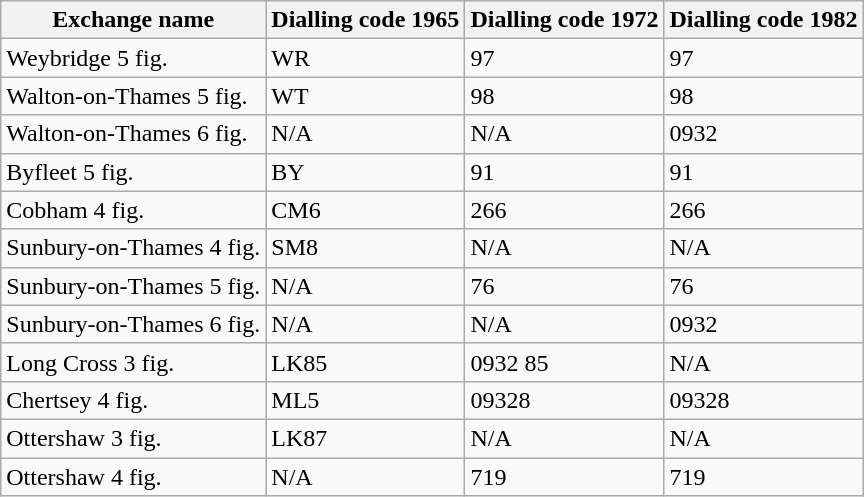<table class="wikitable" style="width: auto; margin-left: 1.5em;">
<tr>
<th scope="col">Exchange name</th>
<th scope="col">Dialling code 1965</th>
<th scope="col">Dialling code 1972</th>
<th scope="col">Dialling code 1982</th>
</tr>
<tr>
<td>Weybridge 5 fig.</td>
<td>WR</td>
<td>97</td>
<td>97</td>
</tr>
<tr>
<td>Walton-on-Thames 5 fig.</td>
<td>WT</td>
<td>98</td>
<td>98</td>
</tr>
<tr>
<td>Walton-on-Thames 6 fig.</td>
<td>N/A</td>
<td>N/A</td>
<td>0932</td>
</tr>
<tr>
<td>Byfleet 5 fig.</td>
<td>BY</td>
<td>91</td>
<td>91</td>
</tr>
<tr>
<td>Cobham 4 fig.</td>
<td>CM6</td>
<td>266</td>
<td>266</td>
</tr>
<tr>
<td>Sunbury-on-Thames 4 fig.</td>
<td>SM8</td>
<td>N/A</td>
<td>N/A</td>
</tr>
<tr>
<td>Sunbury-on-Thames 5 fig.</td>
<td>N/A</td>
<td>76</td>
<td>76</td>
</tr>
<tr>
<td>Sunbury-on-Thames 6 fig.</td>
<td>N/A</td>
<td>N/A</td>
<td>0932</td>
</tr>
<tr>
<td>Long Cross 3 fig.</td>
<td>LK85</td>
<td>0932 85</td>
<td>N/A</td>
</tr>
<tr>
<td>Chertsey 4 fig.</td>
<td>ML5</td>
<td>09328</td>
<td>09328</td>
</tr>
<tr>
<td>Ottershaw 3 fig.</td>
<td>LK87</td>
<td>N/A</td>
<td>N/A</td>
</tr>
<tr>
<td>Ottershaw 4 fig.</td>
<td>N/A</td>
<td>719</td>
<td>719</td>
</tr>
</table>
